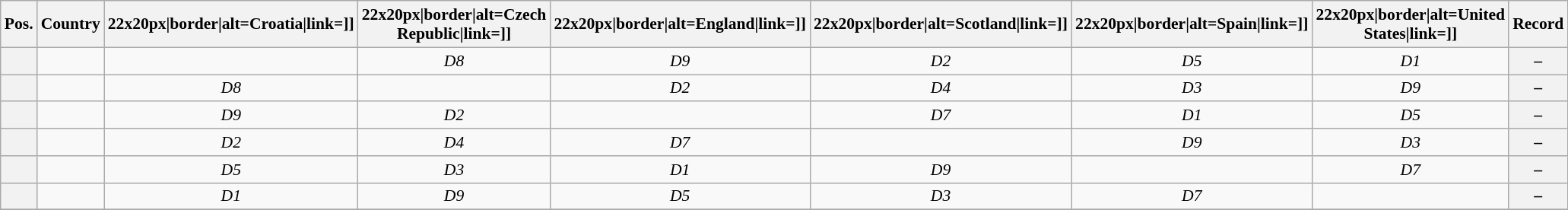<table class="wikitable sortable nowrap" style="text-align:center; font-size:0.9em;">
<tr>
<th>Pos.</th>
<th>Country</th>
<th [[Image:>22x20px|border|alt=Croatia|link=]]</th>
<th [[Image:>22x20px|border|alt=Czech Republic|link=]]</th>
<th [[Image:>22x20px|border|alt=England|link=]]</th>
<th [[Image:>22x20px|border|alt=Scotland|link=]]</th>
<th [[Image:>22x20px|border|alt=Spain|link=]]</th>
<th [[Image:>22x20px|border|alt=United States|link=]]</th>
<th>Record</th>
</tr>
<tr>
<th></th>
<td style="text-align:left;"></td>
<td> </td>
<td><em>D8</em> </td>
<td><em>D9</em> </td>
<td><em>D2</em> </td>
<td><em>D5</em> </td>
<td><em>D1</em> </td>
<th>–</th>
</tr>
<tr>
<th></th>
<td style="text-align:left;"></td>
<td><em>D8</em> </td>
<td> </td>
<td><em>D2</em> </td>
<td><em>D4</em> </td>
<td><em>D3</em> </td>
<td><em>D9</em> </td>
<th>–</th>
</tr>
<tr>
<th></th>
<td style="text-align:left;"></td>
<td><em>D9</em> </td>
<td><em>D2</em> </td>
<td> </td>
<td><em>D7</em> </td>
<td><em>D1</em> </td>
<td><em>D5</em> </td>
<th>–</th>
</tr>
<tr>
<th></th>
<td style="text-align:left;"></td>
<td><em>D2</em> </td>
<td><em>D4</em> </td>
<td><em>D7</em> </td>
<td> </td>
<td><em>D9</em> </td>
<td><em>D3</em> </td>
<th>–</th>
</tr>
<tr>
<th></th>
<td style="text-align:left;"></td>
<td><em>D5</em> </td>
<td><em>D3</em> </td>
<td><em>D1</em> </td>
<td><em>D9</em> </td>
<td> </td>
<td><em>D7</em> </td>
<th>–</th>
</tr>
<tr>
<th></th>
<td style="text-align:left;"></td>
<td><em>D1</em> </td>
<td><em>D9</em> </td>
<td><em>D5</em> </td>
<td><em>D3</em> </td>
<td><em>D7</em> </td>
<td> </td>
<th>–</th>
</tr>
<tr>
</tr>
</table>
